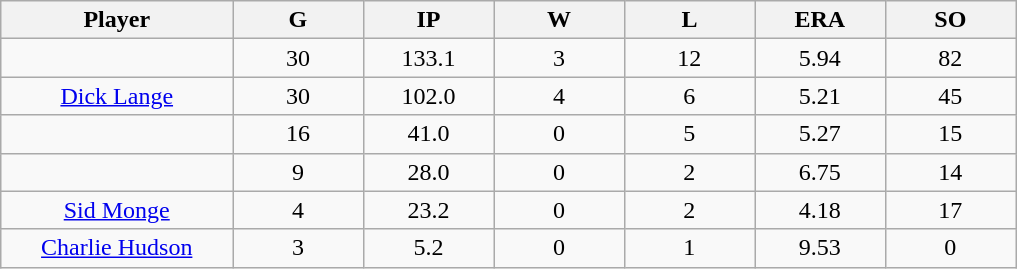<table class="wikitable sortable">
<tr>
<th bgcolor="#DDDDFF" width="16%">Player</th>
<th bgcolor="#DDDDFF" width="9%">G</th>
<th bgcolor="#DDDDFF" width="9%">IP</th>
<th bgcolor="#DDDDFF" width="9%">W</th>
<th bgcolor="#DDDDFF" width="9%">L</th>
<th bgcolor="#DDDDFF" width="9%">ERA</th>
<th bgcolor="#DDDDFF" width="9%">SO</th>
</tr>
<tr align=center>
<td></td>
<td>30</td>
<td>133.1</td>
<td>3</td>
<td>12</td>
<td>5.94</td>
<td>82</td>
</tr>
<tr align=center>
<td><a href='#'>Dick Lange</a></td>
<td>30</td>
<td>102.0</td>
<td>4</td>
<td>6</td>
<td>5.21</td>
<td>45</td>
</tr>
<tr align=center>
<td></td>
<td>16</td>
<td>41.0</td>
<td>0</td>
<td>5</td>
<td>5.27</td>
<td>15</td>
</tr>
<tr align=center>
<td></td>
<td>9</td>
<td>28.0</td>
<td>0</td>
<td>2</td>
<td>6.75</td>
<td>14</td>
</tr>
<tr align=center>
<td><a href='#'>Sid Monge</a></td>
<td>4</td>
<td>23.2</td>
<td>0</td>
<td>2</td>
<td>4.18</td>
<td>17</td>
</tr>
<tr align=center>
<td><a href='#'>Charlie Hudson</a></td>
<td>3</td>
<td>5.2</td>
<td>0</td>
<td>1</td>
<td>9.53</td>
<td>0</td>
</tr>
</table>
